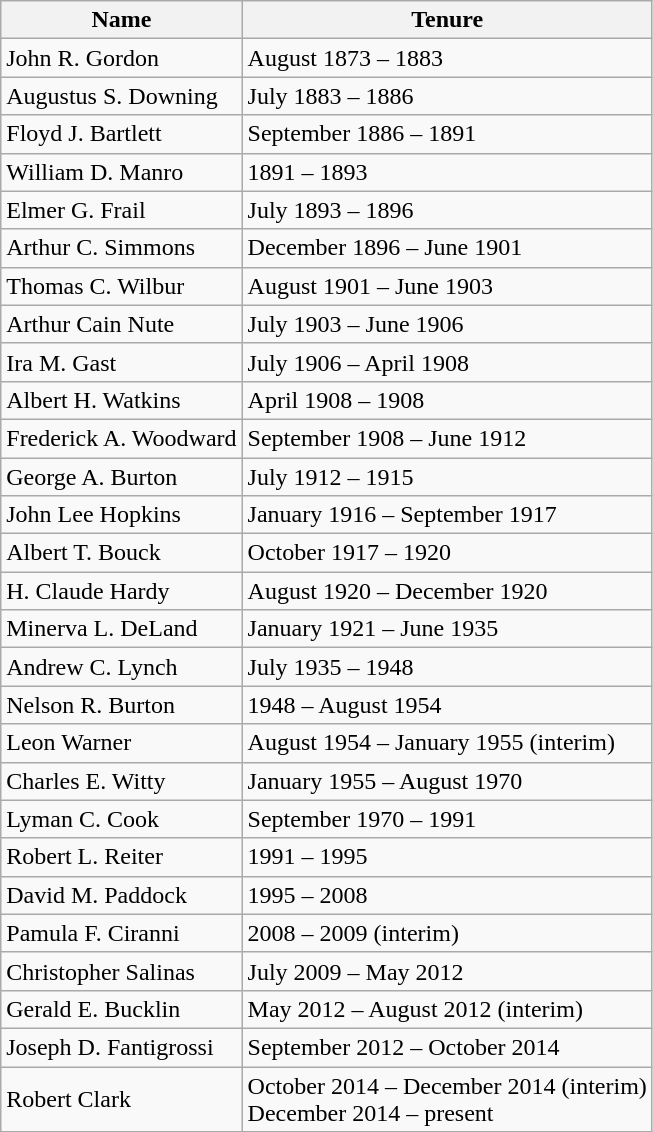<table class="wikitable">
<tr>
<th>Name</th>
<th>Tenure</th>
</tr>
<tr>
<td>John R. Gordon</td>
<td>August 1873 – 1883</td>
</tr>
<tr>
<td>Augustus S. Downing</td>
<td>July 1883 – 1886</td>
</tr>
<tr>
<td>Floyd J. Bartlett</td>
<td>September 1886 – 1891</td>
</tr>
<tr>
<td>William D. Manro</td>
<td>1891 – 1893</td>
</tr>
<tr>
<td>Elmer G. Frail</td>
<td>July 1893 – 1896</td>
</tr>
<tr>
<td>Arthur C. Simmons</td>
<td>December 1896 – June 1901</td>
</tr>
<tr>
<td>Thomas C. Wilbur</td>
<td>August 1901 – June 1903</td>
</tr>
<tr>
<td>Arthur Cain Nute</td>
<td>July 1903 – June 1906</td>
</tr>
<tr>
<td>Ira M. Gast</td>
<td>July 1906 – April 1908</td>
</tr>
<tr>
<td>Albert H. Watkins</td>
<td>April 1908 – 1908</td>
</tr>
<tr>
<td>Frederick A. Woodward</td>
<td>September 1908 – June 1912</td>
</tr>
<tr>
<td>George A. Burton</td>
<td>July 1912 – 1915</td>
</tr>
<tr>
<td>John Lee Hopkins</td>
<td>January 1916 – September 1917</td>
</tr>
<tr>
<td>Albert T. Bouck</td>
<td>October 1917 – 1920</td>
</tr>
<tr>
<td>H. Claude Hardy</td>
<td>August 1920 – December 1920</td>
</tr>
<tr>
<td>Minerva L. DeLand</td>
<td>January 1921 – June 1935</td>
</tr>
<tr>
<td>Andrew C. Lynch</td>
<td>July 1935 – 1948</td>
</tr>
<tr>
<td>Nelson R. Burton</td>
<td>1948 – August 1954</td>
</tr>
<tr>
<td>Leon Warner</td>
<td>August 1954 – January 1955 (interim)</td>
</tr>
<tr>
<td>Charles E. Witty</td>
<td>January 1955 – August 1970</td>
</tr>
<tr>
<td>Lyman C. Cook</td>
<td>September 1970 – 1991</td>
</tr>
<tr>
<td>Robert L. Reiter</td>
<td>1991 – 1995</td>
</tr>
<tr>
<td>David M. Paddock</td>
<td>1995 – 2008</td>
</tr>
<tr>
<td>Pamula F. Ciranni</td>
<td>2008 – 2009 (interim)</td>
</tr>
<tr>
<td>Christopher Salinas</td>
<td>July 2009 – May 2012</td>
</tr>
<tr>
<td>Gerald E. Bucklin</td>
<td>May 2012 – August 2012 (interim)</td>
</tr>
<tr>
<td>Joseph D. Fantigrossi</td>
<td>September 2012 – October 2014</td>
</tr>
<tr>
<td>Robert Clark</td>
<td>October 2014 – December 2014 (interim)<br>December 2014 – present</td>
</tr>
</table>
